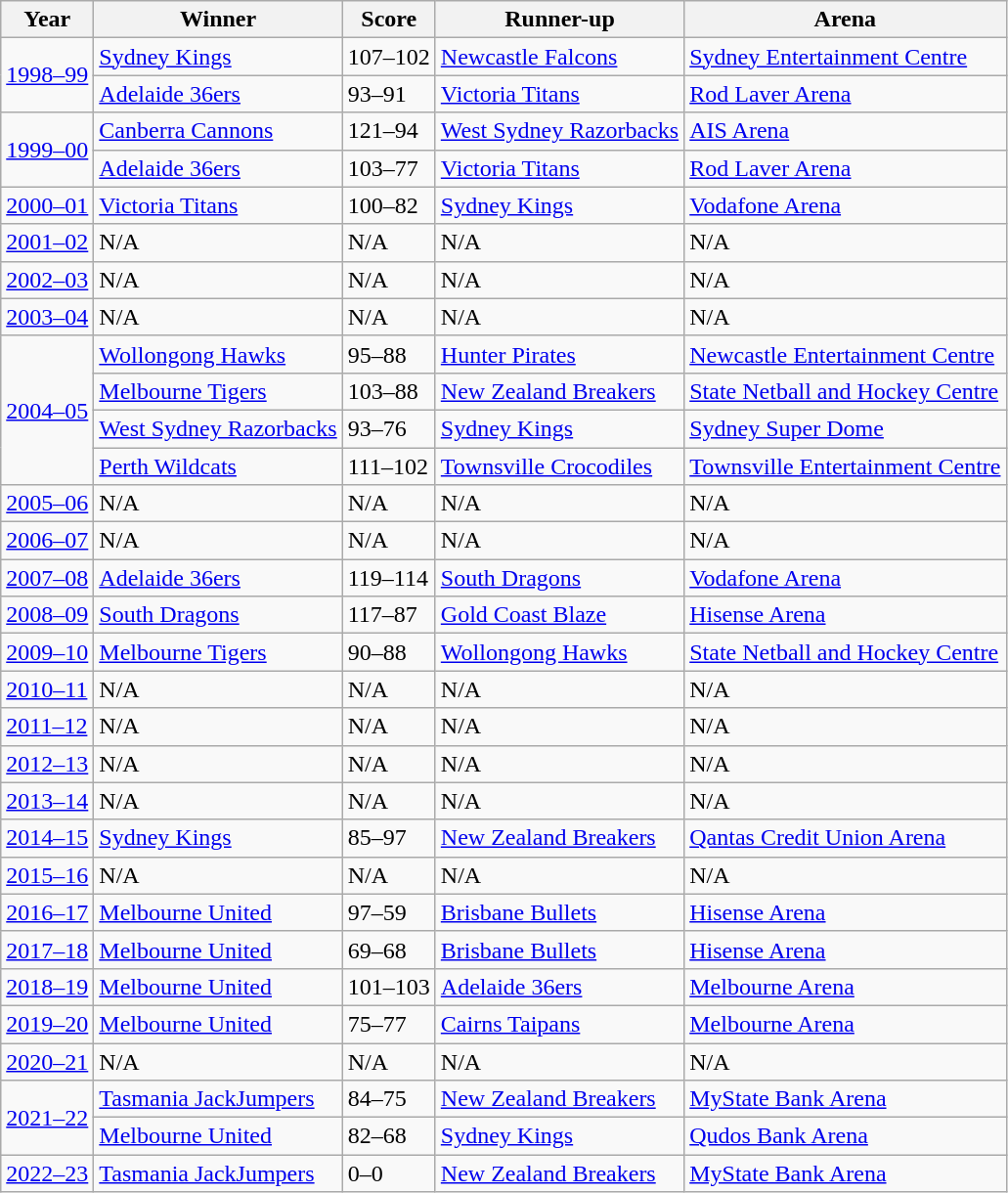<table class="wikitable sortable" border="1">
<tr>
<th>Year</th>
<th>Winner</th>
<th>Score</th>
<th>Runner-up</th>
<th>Arena</th>
</tr>
<tr>
<td rowspan=2><a href='#'>1998–99</a></td>
<td><a href='#'>Sydney Kings</a></td>
<td>107–102</td>
<td><a href='#'>Newcastle Falcons</a></td>
<td><a href='#'>Sydney Entertainment Centre</a></td>
</tr>
<tr>
<td><a href='#'>Adelaide 36ers</a></td>
<td>93–91</td>
<td><a href='#'>Victoria Titans</a></td>
<td><a href='#'>Rod Laver Arena</a></td>
</tr>
<tr>
<td rowspan=2><a href='#'>1999–00</a></td>
<td><a href='#'>Canberra Cannons</a></td>
<td>121–94</td>
<td><a href='#'>West Sydney Razorbacks</a></td>
<td><a href='#'>AIS Arena</a></td>
</tr>
<tr>
<td><a href='#'>Adelaide 36ers</a></td>
<td>103–77</td>
<td><a href='#'>Victoria Titans</a></td>
<td><a href='#'>Rod Laver Arena</a></td>
</tr>
<tr>
<td><a href='#'>2000–01</a></td>
<td><a href='#'>Victoria Titans</a></td>
<td>100–82</td>
<td><a href='#'>Sydney Kings</a></td>
<td><a href='#'>Vodafone Arena</a></td>
</tr>
<tr>
<td><a href='#'>2001–02</a></td>
<td>N/A</td>
<td>N/A</td>
<td>N/A</td>
<td>N/A</td>
</tr>
<tr>
<td><a href='#'>2002–03</a></td>
<td>N/A</td>
<td>N/A</td>
<td>N/A</td>
<td>N/A</td>
</tr>
<tr>
<td><a href='#'>2003–04</a></td>
<td>N/A</td>
<td>N/A</td>
<td>N/A</td>
<td>N/A</td>
</tr>
<tr>
<td rowspan=4><a href='#'>2004–05</a></td>
<td><a href='#'>Wollongong Hawks</a></td>
<td>95–88</td>
<td><a href='#'>Hunter Pirates</a></td>
<td><a href='#'>Newcastle Entertainment Centre</a></td>
</tr>
<tr>
<td><a href='#'>Melbourne Tigers</a></td>
<td>103–88</td>
<td><a href='#'>New Zealand Breakers</a></td>
<td><a href='#'>State Netball and Hockey Centre</a></td>
</tr>
<tr>
<td><a href='#'>West Sydney Razorbacks</a></td>
<td>93–76</td>
<td><a href='#'>Sydney Kings</a></td>
<td><a href='#'>Sydney Super Dome</a></td>
</tr>
<tr>
<td><a href='#'>Perth Wildcats</a></td>
<td>111–102</td>
<td><a href='#'>Townsville Crocodiles</a></td>
<td><a href='#'>Townsville Entertainment Centre</a></td>
</tr>
<tr>
<td><a href='#'>2005–06</a></td>
<td>N/A</td>
<td>N/A</td>
<td>N/A</td>
<td>N/A</td>
</tr>
<tr>
<td><a href='#'>2006–07</a></td>
<td>N/A</td>
<td>N/A</td>
<td>N/A</td>
<td>N/A</td>
</tr>
<tr>
<td><a href='#'>2007–08</a></td>
<td><a href='#'>Adelaide 36ers</a></td>
<td>119–114</td>
<td><a href='#'>South Dragons</a></td>
<td><a href='#'>Vodafone Arena</a></td>
</tr>
<tr>
<td><a href='#'>2008–09</a></td>
<td><a href='#'>South Dragons</a></td>
<td>117–87</td>
<td><a href='#'>Gold Coast Blaze</a></td>
<td><a href='#'>Hisense Arena</a></td>
</tr>
<tr>
<td><a href='#'>2009–10</a></td>
<td><a href='#'>Melbourne Tigers</a></td>
<td>90–88</td>
<td><a href='#'>Wollongong Hawks</a></td>
<td><a href='#'>State Netball and Hockey Centre</a></td>
</tr>
<tr>
<td><a href='#'>2010–11</a></td>
<td>N/A</td>
<td>N/A</td>
<td>N/A</td>
<td>N/A</td>
</tr>
<tr>
<td><a href='#'>2011–12</a></td>
<td>N/A</td>
<td>N/A</td>
<td>N/A</td>
<td>N/A</td>
</tr>
<tr>
<td><a href='#'>2012–13</a></td>
<td>N/A</td>
<td>N/A</td>
<td>N/A</td>
<td>N/A</td>
</tr>
<tr>
<td><a href='#'>2013–14</a></td>
<td>N/A</td>
<td>N/A</td>
<td>N/A</td>
<td>N/A</td>
</tr>
<tr>
<td><a href='#'>2014–15</a></td>
<td><a href='#'>Sydney Kings</a></td>
<td>85–97</td>
<td><a href='#'>New Zealand Breakers</a></td>
<td><a href='#'>Qantas Credit Union Arena</a></td>
</tr>
<tr>
<td><a href='#'>2015–16</a></td>
<td>N/A</td>
<td>N/A</td>
<td>N/A</td>
<td>N/A</td>
</tr>
<tr>
<td><a href='#'>2016–17</a></td>
<td><a href='#'>Melbourne United</a></td>
<td>97–59</td>
<td><a href='#'>Brisbane Bullets</a></td>
<td><a href='#'>Hisense Arena</a></td>
</tr>
<tr>
<td><a href='#'>2017–18</a></td>
<td><a href='#'>Melbourne United</a></td>
<td>69–68</td>
<td><a href='#'>Brisbane Bullets</a></td>
<td><a href='#'>Hisense Arena</a></td>
</tr>
<tr>
<td><a href='#'>2018–19</a></td>
<td><a href='#'>Melbourne United</a></td>
<td>101–103</td>
<td><a href='#'>Adelaide 36ers</a></td>
<td><a href='#'>Melbourne Arena</a></td>
</tr>
<tr>
<td><a href='#'>2019–20</a></td>
<td><a href='#'>Melbourne United</a></td>
<td>75–77</td>
<td><a href='#'>Cairns Taipans</a></td>
<td><a href='#'>Melbourne Arena</a></td>
</tr>
<tr>
<td><a href='#'>2020–21</a></td>
<td>N/A</td>
<td>N/A</td>
<td>N/A</td>
<td>N/A</td>
</tr>
<tr>
<td rowspan=2><a href='#'>2021–22</a></td>
<td><a href='#'>Tasmania JackJumpers</a></td>
<td>84–75</td>
<td><a href='#'>New Zealand Breakers</a></td>
<td><a href='#'>MyState Bank Arena</a></td>
</tr>
<tr>
<td><a href='#'>Melbourne United</a></td>
<td>82–68</td>
<td><a href='#'>Sydney Kings</a></td>
<td><a href='#'>Qudos Bank Arena</a></td>
</tr>
<tr>
<td><a href='#'>2022–23</a></td>
<td><a href='#'>Tasmania JackJumpers</a></td>
<td>0–0</td>
<td><a href='#'>New Zealand Breakers</a></td>
<td><a href='#'>MyState Bank Arena</a></td>
</tr>
</table>
